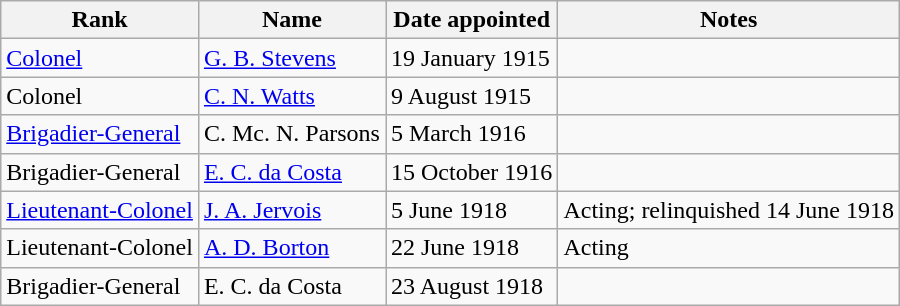<table class="wikitable"width=>
<tr>
<th style=>Rank</th>
<th style=>Name</th>
<th style=>Date appointed</th>
<th style=>Notes</th>
</tr>
<tr>
<td><a href='#'>Colonel</a></td>
<td><a href='#'>G. B. Stevens</a></td>
<td>19 January 1915</td>
<td></td>
</tr>
<tr>
<td>Colonel</td>
<td><a href='#'>C. N. Watts</a></td>
<td>9 August 1915</td>
<td></td>
</tr>
<tr>
<td><a href='#'>Brigadier-General</a></td>
<td>C. Mc. N. Parsons</td>
<td>5 March 1916</td>
<td></td>
</tr>
<tr>
<td>Brigadier-General</td>
<td><a href='#'>E. C. da Costa</a></td>
<td>15 October 1916</td>
<td></td>
</tr>
<tr>
<td><a href='#'>Lieutenant-Colonel</a></td>
<td><a href='#'>J. A. Jervois</a></td>
<td>5 June 1918</td>
<td>Acting; relinquished 14 June 1918</td>
</tr>
<tr>
<td>Lieutenant-Colonel</td>
<td><a href='#'>A. D. Borton</a></td>
<td>22 June 1918</td>
<td>Acting</td>
</tr>
<tr>
<td>Brigadier-General</td>
<td>E. C. da Costa</td>
<td>23 August 1918</td>
<td></td>
</tr>
</table>
